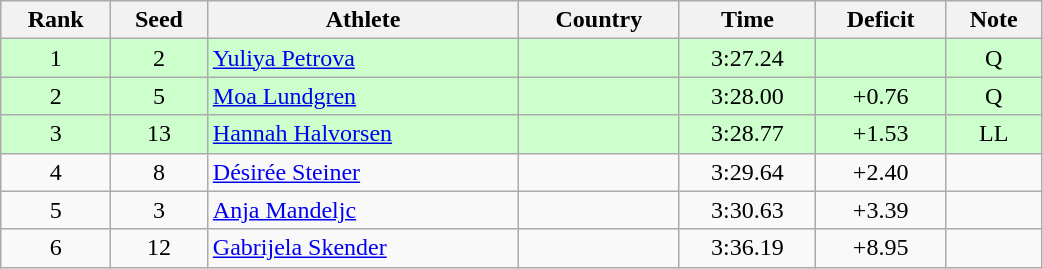<table class="wikitable sortable" style="text-align:center" width=55%>
<tr>
<th>Rank</th>
<th>Seed</th>
<th>Athlete</th>
<th>Country</th>
<th>Time</th>
<th>Deficit</th>
<th>Note</th>
</tr>
<tr bgcolor=ccffcc>
<td>1</td>
<td>2</td>
<td align=left><a href='#'>Yuliya Petrova</a></td>
<td align=left></td>
<td>3:27.24</td>
<td></td>
<td>Q</td>
</tr>
<tr bgcolor=ccffcc>
<td>2</td>
<td>5</td>
<td align=left><a href='#'>Moa Lundgren</a></td>
<td align=left></td>
<td>3:28.00</td>
<td>+0.76</td>
<td>Q</td>
</tr>
<tr bgcolor=ccffcc>
<td>3</td>
<td>13</td>
<td align=left><a href='#'>Hannah Halvorsen</a></td>
<td align=left></td>
<td>3:28.77</td>
<td>+1.53</td>
<td>LL</td>
</tr>
<tr>
<td>4</td>
<td>8</td>
<td align=left><a href='#'>Désirée Steiner</a></td>
<td align=left></td>
<td>3:29.64</td>
<td>+2.40</td>
<td></td>
</tr>
<tr>
<td>5</td>
<td>3</td>
<td align=left><a href='#'>Anja Mandeljc</a></td>
<td align=left></td>
<td>3:30.63</td>
<td>+3.39</td>
<td></td>
</tr>
<tr>
<td>6</td>
<td>12</td>
<td align=left><a href='#'>Gabrijela Skender</a></td>
<td align=left></td>
<td>3:36.19</td>
<td>+8.95</td>
<td></td>
</tr>
</table>
